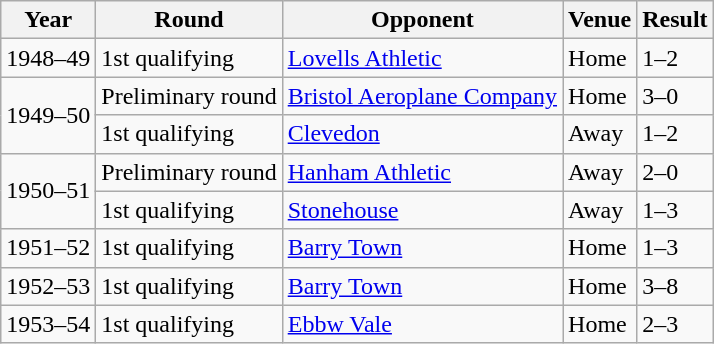<table class="wikitable">
<tr>
<th>Year</th>
<th>Round</th>
<th>Opponent</th>
<th>Venue</th>
<th>Result</th>
</tr>
<tr>
<td>1948–49</td>
<td>1st qualifying</td>
<td><a href='#'>Lovells Athletic</a></td>
<td>Home</td>
<td>1–2</td>
</tr>
<tr>
<td rowspan="2">1949–50</td>
<td>Preliminary round</td>
<td><a href='#'>Bristol Aeroplane Company</a></td>
<td>Home</td>
<td>3–0</td>
</tr>
<tr>
<td>1st qualifying</td>
<td><a href='#'>Clevedon</a></td>
<td>Away</td>
<td>1–2</td>
</tr>
<tr>
<td rowspan="2">1950–51</td>
<td>Preliminary round</td>
<td><a href='#'>Hanham Athletic</a></td>
<td>Away</td>
<td>2–0</td>
</tr>
<tr>
<td>1st qualifying</td>
<td><a href='#'>Stonehouse</a></td>
<td>Away</td>
<td>1–3</td>
</tr>
<tr>
<td>1951–52</td>
<td>1st qualifying</td>
<td><a href='#'>Barry Town</a></td>
<td>Home</td>
<td>1–3</td>
</tr>
<tr>
<td>1952–53</td>
<td>1st qualifying</td>
<td><a href='#'>Barry Town</a></td>
<td>Home</td>
<td>3–8</td>
</tr>
<tr>
<td>1953–54</td>
<td>1st qualifying</td>
<td><a href='#'>Ebbw Vale</a></td>
<td>Home</td>
<td>2–3</td>
</tr>
</table>
